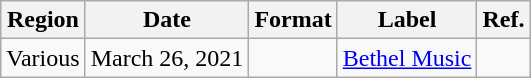<table class="wikitable plainrowheaders">
<tr>
<th scope="col">Region</th>
<th scope="col">Date</th>
<th scope="col">Format</th>
<th scope="col">Label</th>
<th scope="col">Ref.</th>
</tr>
<tr>
<td>Various</td>
<td>March 26, 2021</td>
<td></td>
<td><a href='#'>Bethel Music</a></td>
<td></td>
</tr>
</table>
